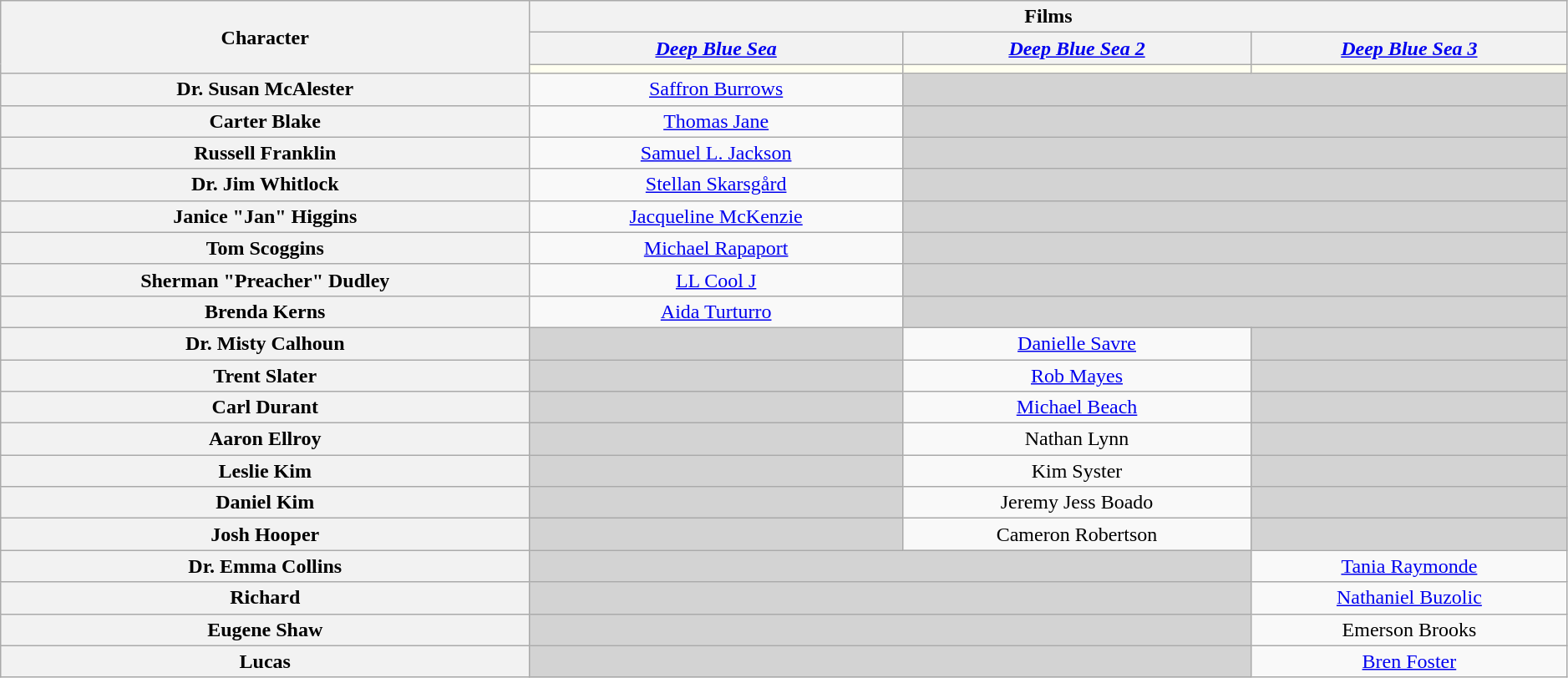<table class="wikitable" style="text-align:center; width:99%;">
<tr>
<th rowspan="3">Character</th>
<th colspan="4">Films</th>
</tr>
<tr>
<th><em><a href='#'>Deep Blue Sea</a></em></th>
<th><em><a href='#'>Deep Blue Sea 2</a></em></th>
<th><em><a href='#'>Deep Blue Sea 3</a></em></th>
</tr>
<tr>
<th style="background:ivory;"></th>
<th style="background:ivory;"></th>
<th style="background:ivory;"></th>
</tr>
<tr>
<th>Dr. Susan McAlester</th>
<td><a href='#'>Saffron Burrows</a></td>
<td colspan="2" style="background:lightgrey;"> </td>
</tr>
<tr>
<th>Carter Blake</th>
<td><a href='#'>Thomas Jane</a></td>
<td colspan="2" style="background:lightgrey;"> </td>
</tr>
<tr>
<th>Russell Franklin</th>
<td><a href='#'>Samuel L. Jackson</a></td>
<td colspan="2" style="background:lightgrey;"> </td>
</tr>
<tr>
<th>Dr. Jim Whitlock</th>
<td><a href='#'>Stellan Skarsgård</a></td>
<td colspan="2" style="background:lightgrey;"> </td>
</tr>
<tr>
<th>Janice "Jan" Higgins</th>
<td><a href='#'>Jacqueline McKenzie</a></td>
<td colspan="2" style="background:lightgrey;"> </td>
</tr>
<tr>
<th>Tom Scoggins</th>
<td><a href='#'>Michael Rapaport</a></td>
<td colspan="2" style="background:lightgrey;"> </td>
</tr>
<tr>
<th>Sherman "Preacher" Dudley</th>
<td><a href='#'>LL Cool J</a></td>
<td colspan="2" style="background:lightgrey;"> </td>
</tr>
<tr>
<th>Brenda Kerns</th>
<td><a href='#'>Aida Turturro</a></td>
<td colspan="2" style="background:lightgrey;"> </td>
</tr>
<tr>
<th>Dr. Misty Calhoun</th>
<td style="background:lightgrey;"> </td>
<td><a href='#'>Danielle Savre</a></td>
<td style="background:lightgrey;"> </td>
</tr>
<tr>
<th>Trent Slater</th>
<td style="background:lightgrey;"> </td>
<td><a href='#'>Rob Mayes</a></td>
<td style="background:lightgrey;"> </td>
</tr>
<tr>
<th>Carl Durant</th>
<td style="background:lightgrey;"> </td>
<td><a href='#'>Michael Beach</a></td>
<td style="background:lightgrey;"> </td>
</tr>
<tr>
<th>Aaron Ellroy</th>
<td style="background:lightgrey;"> </td>
<td>Nathan Lynn</td>
<td style="background:lightgrey;"> </td>
</tr>
<tr>
<th>Leslie Kim</th>
<td style="background:lightgrey;"> </td>
<td>Kim Syster</td>
<td style="background:lightgrey;"> </td>
</tr>
<tr>
<th>Daniel Kim</th>
<td style="background:lightgrey;"> </td>
<td>Jeremy Jess Boado</td>
<td style="background:lightgrey;"> </td>
</tr>
<tr>
<th>Josh Hooper</th>
<td style="background:lightgrey;"> </td>
<td>Cameron Robertson</td>
<td style="background:lightgrey;"> </td>
</tr>
<tr>
<th>Dr. Emma Collins</th>
<td colspan="2" style="background:lightgrey;"> </td>
<td><a href='#'>Tania Raymonde</a></td>
</tr>
<tr>
<th>Richard</th>
<td colspan="2" style="background:lightgrey;"> </td>
<td><a href='#'>Nathaniel Buzolic</a></td>
</tr>
<tr>
<th>Eugene Shaw</th>
<td colspan="2" style="background:lightgrey;"> </td>
<td>Emerson Brooks</td>
</tr>
<tr>
<th>Lucas</th>
<td colspan="2" style="background:lightgrey;"> </td>
<td><a href='#'>Bren Foster</a></td>
</tr>
</table>
